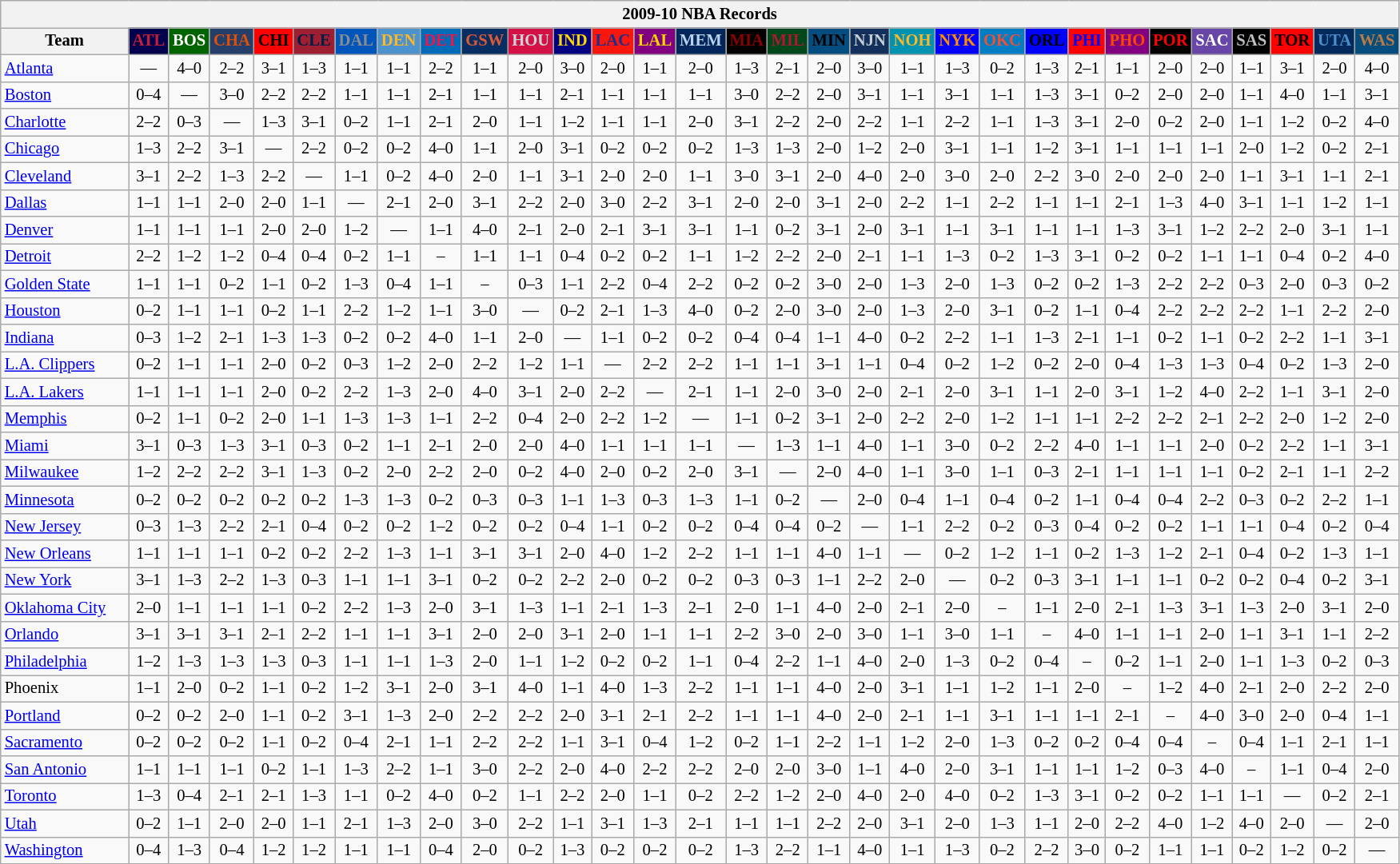<table class="wikitable mw-collapsible mw-collapsed" style="font-size:86%; text-align:center;">
<tr>
<th colspan=31>2009-10 NBA Records</th>
</tr>
<tr>
<th width=100>Team</th>
<th style="background:#00004d;color:#C41E3a;width=35">ATL</th>
<th style="background:#006400;color:#FFFFFF;width=35">BOS</th>
<th style="background:#253E6A;color:#DF5106;width=35">CHA</th>
<th style="background:#FF0000;color:#000000;width=35">CHI</th>
<th style="background:#9F1F32;color:#001D43;width=35">CLE</th>
<th style="background:#0055BA;color:#898D8F;width=35">DAL</th>
<th style="background:#4C92CC;color:#FDB827;width=35">DEN</th>
<th style="background:#006BB7;color:#ED164B;width=35">DET</th>
<th style="background:#072E63;color:#DC5A34;width=35">GSW</th>
<th style="background:#D31145;color:#CBD4D8;width=35">HOU</th>
<th style="background:#000080;color:#FFD700;width=35">IND</th>
<th style="background:#F9160D;color:#1A2E8B;width=35">LAC</th>
<th style="background:#800080;color:#FFD700;width=35">LAL</th>
<th style="background:#00265B;color:#BAD1EB;width=35">MEM</th>
<th style="background:#000000;color:#8B0000;width=35">MIA</th>
<th style="background:#00471B;color:#AC1A2F;width=35">MIL</th>
<th style="background:#044D80;color:#000000;width=35">MIN</th>
<th style="background:#12305B;color:#C4CED4;width=35">NJN</th>
<th style="background:#0093B1;color:#FDB827;width=35">NOH</th>
<th style="background:#0000FF;color:#FF8C00;width=35">NYK</th>
<th style="background:#007DC3;color:#F05033;width=35">OKC</th>
<th style="background:#0000FF;color:#000000;width=35">ORL</th>
<th style="background:#FF0000;color:#0000FF;width=35">PHI</th>
<th style="background:#800080;color:#FF4500;width=35">PHO</th>
<th style="background:#000000;color:#FF0000;width=35">POR</th>
<th style="background:#6846A8;color:#FFFFFF;width=35">SAC</th>
<th style="background:#000000;color:#C0C0C0;width=35">SAS</th>
<th style="background:#FF0000;color:#000000;width=35">TOR</th>
<th style="background:#042A5C;color:#4C8ECC;width=35">UTA</th>
<th style="background:#044D7D;color:#BC7A44;width=35">WAS</th>
</tr>
<tr>
<td style="text-align:left;"><a href='#'>Atlanta</a></td>
<td>—</td>
<td>4–0</td>
<td>2–2</td>
<td>3–1</td>
<td>1–3</td>
<td>1–1</td>
<td>1–1</td>
<td>2–2</td>
<td>1–1</td>
<td>2–0</td>
<td>3–0</td>
<td>2–0</td>
<td>1–1</td>
<td>2–0</td>
<td>1–3</td>
<td>2–1</td>
<td>2–0</td>
<td>3–0</td>
<td>1–1</td>
<td>1–3</td>
<td>0–2</td>
<td>1–3</td>
<td>2–1</td>
<td>1–1</td>
<td>2–0</td>
<td>2–0</td>
<td>1–1</td>
<td>3–1</td>
<td>2–0</td>
<td>4–0</td>
</tr>
<tr>
<td style="text-align:left;"><a href='#'>Boston</a></td>
<td>0–4</td>
<td>—</td>
<td>3–0</td>
<td>2–2</td>
<td>2–2</td>
<td>1–1</td>
<td>1–1</td>
<td>2–1</td>
<td>1–1</td>
<td>1–1</td>
<td>2–1</td>
<td>1–1</td>
<td>1–1</td>
<td>1–1</td>
<td>3–0</td>
<td>2–2</td>
<td>2–0</td>
<td>3–1</td>
<td>1–1</td>
<td>3–1</td>
<td>1–1</td>
<td>1–3</td>
<td>3–1</td>
<td>0–2</td>
<td>2–0</td>
<td>2–0</td>
<td>1–1</td>
<td>4–0</td>
<td>1–1</td>
<td>3–1</td>
</tr>
<tr>
<td style="text-align:left;"><a href='#'>Charlotte</a></td>
<td>2–2</td>
<td>0–3</td>
<td>—</td>
<td>1–3</td>
<td>3–1</td>
<td>0–2</td>
<td>1–1</td>
<td>2–1</td>
<td>2–0</td>
<td>1–1</td>
<td>1–2</td>
<td>1–1</td>
<td>1–1</td>
<td>2–0</td>
<td>3–1</td>
<td>2–2</td>
<td>2–0</td>
<td>2–2</td>
<td>1–1</td>
<td>2–2</td>
<td>1–1</td>
<td>1–3</td>
<td>3–1</td>
<td>2–0</td>
<td>0–2</td>
<td>2–0</td>
<td>1–1</td>
<td>1–2</td>
<td>0–2</td>
<td>4–0</td>
</tr>
<tr>
<td style="text-align:left;"><a href='#'>Chicago</a></td>
<td>1–3</td>
<td>2–2</td>
<td>3–1</td>
<td>—</td>
<td>2–2</td>
<td>0–2</td>
<td>0–2</td>
<td>4–0</td>
<td>1–1</td>
<td>2–0</td>
<td>3–1</td>
<td>0–2</td>
<td>0–2</td>
<td>0–2</td>
<td>1–3</td>
<td>1–3</td>
<td>2–0</td>
<td>1–2</td>
<td>2–0</td>
<td>3–1</td>
<td>1–1</td>
<td>1–2</td>
<td>3–1</td>
<td>1–1</td>
<td>1–1</td>
<td>1–1</td>
<td>2–0</td>
<td>1–2</td>
<td>0–2</td>
<td>2–1</td>
</tr>
<tr>
<td style="text-align:left;"><a href='#'>Cleveland</a></td>
<td>3–1</td>
<td>2–2</td>
<td>1–3</td>
<td>2–2</td>
<td>—</td>
<td>1–1</td>
<td>0–2</td>
<td>4–0</td>
<td>2–0</td>
<td>1–1</td>
<td>3–1</td>
<td>2–0</td>
<td>2–0</td>
<td>1–1</td>
<td>3–0</td>
<td>3–1</td>
<td>2–0</td>
<td>4–0</td>
<td>2–0</td>
<td>3–0</td>
<td>2–0</td>
<td>2–2</td>
<td>3–0</td>
<td>2–0</td>
<td>2–0</td>
<td>2–0</td>
<td>1–1</td>
<td>3–1</td>
<td>1–1</td>
<td>2–1</td>
</tr>
<tr>
<td style="text-align:left;"><a href='#'>Dallas</a></td>
<td>1–1</td>
<td>1–1</td>
<td>2–0</td>
<td>2–0</td>
<td>1–1</td>
<td>—</td>
<td>2–1</td>
<td>2–0</td>
<td>3–1</td>
<td>2–2</td>
<td>2–0</td>
<td>3–0</td>
<td>2–2</td>
<td>3–1</td>
<td>2–0</td>
<td>2–0</td>
<td>3–1</td>
<td>2–0</td>
<td>2–2</td>
<td>1–1</td>
<td>2–2</td>
<td>1–1</td>
<td>1–1</td>
<td>2–1</td>
<td>1–3</td>
<td>4–0</td>
<td>3–1</td>
<td>1–1</td>
<td>1–2</td>
<td>1–1</td>
</tr>
<tr>
<td style="text-align:left;"><a href='#'>Denver</a></td>
<td>1–1</td>
<td>1–1</td>
<td>1–1</td>
<td>2–0</td>
<td>2–0</td>
<td>1–2</td>
<td>—</td>
<td>1–1</td>
<td>4–0</td>
<td>2–1</td>
<td>2–0</td>
<td>2–1</td>
<td>3–1</td>
<td>3–1</td>
<td>1–1</td>
<td>0–2</td>
<td>3–1</td>
<td>2–0</td>
<td>3–1</td>
<td>1–1</td>
<td>3–1</td>
<td>1–1</td>
<td>1–1</td>
<td>1–3</td>
<td>3–1</td>
<td>1–2</td>
<td>2–2</td>
<td>2–0</td>
<td>3–1</td>
<td>1–1</td>
</tr>
<tr>
<td style="text-align:left;"><a href='#'>Detroit</a></td>
<td>2–2</td>
<td>1–2</td>
<td>1–2</td>
<td>0–4</td>
<td>0–4</td>
<td>0–2</td>
<td>1–1</td>
<td>–</td>
<td>1–1</td>
<td>1–1</td>
<td>0–4</td>
<td>0–2</td>
<td>0–2</td>
<td>1–1</td>
<td>1–2</td>
<td>2–2</td>
<td>2–0</td>
<td>2–1</td>
<td>1–1</td>
<td>1–3</td>
<td>0–2</td>
<td>1–3</td>
<td>3–1</td>
<td>0–2</td>
<td>0–2</td>
<td>1–1</td>
<td>1–1</td>
<td>0–4</td>
<td>0–2</td>
<td>4–0</td>
</tr>
<tr>
<td style="text-align:left;"><a href='#'>Golden State</a></td>
<td>1–1</td>
<td>1–1</td>
<td>0–2</td>
<td>1–1</td>
<td>0–2</td>
<td>1–3</td>
<td>0–4</td>
<td>1–1</td>
<td>–</td>
<td>0–3</td>
<td>1–1</td>
<td>2–2</td>
<td>0–4</td>
<td>2–2</td>
<td>0–2</td>
<td>0–2</td>
<td>3–0</td>
<td>2–0</td>
<td>1–3</td>
<td>2–0</td>
<td>1–3</td>
<td>0–2</td>
<td>0–2</td>
<td>1–3</td>
<td>2–2</td>
<td>2–2</td>
<td>0–3</td>
<td>2–0</td>
<td>0–3</td>
<td>0–2</td>
</tr>
<tr>
<td style="text-align:left;"><a href='#'>Houston</a></td>
<td>0–2</td>
<td>1–1</td>
<td>1–1</td>
<td>0–2</td>
<td>1–1</td>
<td>2–2</td>
<td>1–2</td>
<td>1–1</td>
<td>3–0</td>
<td>—</td>
<td>0–2</td>
<td>2–1</td>
<td>1–3</td>
<td>4–0</td>
<td>0–2</td>
<td>2–0</td>
<td>3–0</td>
<td>2–0</td>
<td>1–3</td>
<td>2–0</td>
<td>3–1</td>
<td>0–2</td>
<td>1–1</td>
<td>0–4</td>
<td>2–2</td>
<td>2–2</td>
<td>2–2</td>
<td>1–1</td>
<td>2–2</td>
<td>2–0</td>
</tr>
<tr>
<td style="text-align:left;"><a href='#'>Indiana</a></td>
<td>0–3</td>
<td>1–2</td>
<td>2–1</td>
<td>1–3</td>
<td>1–3</td>
<td>0–2</td>
<td>0–2</td>
<td>4–0</td>
<td>1–1</td>
<td>2–0</td>
<td>—</td>
<td>1–1</td>
<td>0–2</td>
<td>0–2</td>
<td>0–4</td>
<td>0–4</td>
<td>1–1</td>
<td>4–0</td>
<td>0–2</td>
<td>2–2</td>
<td>1–1</td>
<td>1–3</td>
<td>2–1</td>
<td>1–1</td>
<td>0–2</td>
<td>1–1</td>
<td>0–2</td>
<td>2–2</td>
<td>1–1</td>
<td>3–1</td>
</tr>
<tr>
<td style="text-align:left;"><a href='#'>L.A. Clippers</a></td>
<td>0–2</td>
<td>1–1</td>
<td>1–1</td>
<td>2–0</td>
<td>0–2</td>
<td>0–3</td>
<td>1–2</td>
<td>2–0</td>
<td>2–2</td>
<td>1–2</td>
<td>1–1</td>
<td>—</td>
<td>2–2</td>
<td>2–2</td>
<td>1–1</td>
<td>1–1</td>
<td>3–1</td>
<td>1–1</td>
<td>0–4</td>
<td>0–2</td>
<td>1–2</td>
<td>0–2</td>
<td>2–0</td>
<td>0–4</td>
<td>1–3</td>
<td>1–3</td>
<td>0–4</td>
<td>0–2</td>
<td>1–3</td>
<td>2–0</td>
</tr>
<tr>
<td style="text-align:left;"><a href='#'>L.A. Lakers</a></td>
<td>1–1</td>
<td>1–1</td>
<td>1–1</td>
<td>2–0</td>
<td>0–2</td>
<td>2–2</td>
<td>1–3</td>
<td>2–0</td>
<td>4–0</td>
<td>3–1</td>
<td>2–0</td>
<td>2–2</td>
<td>—</td>
<td>2–1</td>
<td>1–1</td>
<td>2–0</td>
<td>3–0</td>
<td>2–0</td>
<td>2–1</td>
<td>2–0</td>
<td>3–1</td>
<td>1–1</td>
<td>2–0</td>
<td>3–1</td>
<td>1–2</td>
<td>4–0</td>
<td>2–2</td>
<td>1–1</td>
<td>3–1</td>
<td>2–0</td>
</tr>
<tr>
<td style="text-align:left;"><a href='#'>Memphis</a></td>
<td>0–2</td>
<td>1–1</td>
<td>0–2</td>
<td>2–0</td>
<td>1–1</td>
<td>1–3</td>
<td>1–3</td>
<td>1–1</td>
<td>2–2</td>
<td>0–4</td>
<td>2–0</td>
<td>2–2</td>
<td>1–2</td>
<td>—</td>
<td>1–1</td>
<td>0–2</td>
<td>3–1</td>
<td>2–0</td>
<td>2–2</td>
<td>2–0</td>
<td>1–2</td>
<td>1–1</td>
<td>1–1</td>
<td>2–2</td>
<td>2–2</td>
<td>2–1</td>
<td>2–2</td>
<td>2–0</td>
<td>1–2</td>
<td>2–0</td>
</tr>
<tr>
<td style="text-align:left;"><a href='#'>Miami</a></td>
<td>3–1</td>
<td>0–3</td>
<td>1–3</td>
<td>3–1</td>
<td>0–3</td>
<td>0–2</td>
<td>1–1</td>
<td>2–1</td>
<td>2–0</td>
<td>2–0</td>
<td>4–0</td>
<td>1–1</td>
<td>1–1</td>
<td>1–1</td>
<td>—</td>
<td>1–3</td>
<td>1–1</td>
<td>4–0</td>
<td>1–1</td>
<td>3–0</td>
<td>0–2</td>
<td>2–2</td>
<td>4–0</td>
<td>1–1</td>
<td>1–1</td>
<td>2–0</td>
<td>0–2</td>
<td>2–2</td>
<td>1–1</td>
<td>3–1</td>
</tr>
<tr>
<td style="text-align:left;"><a href='#'>Milwaukee</a></td>
<td>1–2</td>
<td>2–2</td>
<td>2–2</td>
<td>3–1</td>
<td>1–3</td>
<td>0–2</td>
<td>2–0</td>
<td>2–2</td>
<td>2–0</td>
<td>0–2</td>
<td>4–0</td>
<td>2–0</td>
<td>0–2</td>
<td>2–0</td>
<td>3–1</td>
<td>—</td>
<td>2–0</td>
<td>4–0</td>
<td>1–1</td>
<td>3–0</td>
<td>1–1</td>
<td>0–3</td>
<td>2–1</td>
<td>1–1</td>
<td>1–1</td>
<td>1–1</td>
<td>0–2</td>
<td>2–1</td>
<td>1–1</td>
<td>2–2</td>
</tr>
<tr>
<td style="text-align:left;"><a href='#'>Minnesota</a></td>
<td>0–2</td>
<td>0–2</td>
<td>0–2</td>
<td>0–2</td>
<td>0–2</td>
<td>1–3</td>
<td>1–3</td>
<td>0–2</td>
<td>0–3</td>
<td>0–3</td>
<td>1–1</td>
<td>1–3</td>
<td>0–3</td>
<td>1–3</td>
<td>1–1</td>
<td>0–2</td>
<td>—</td>
<td>2–0</td>
<td>0–4</td>
<td>1–1</td>
<td>0–4</td>
<td>0–2</td>
<td>1–1</td>
<td>0–4</td>
<td>0–4</td>
<td>2–2</td>
<td>0–3</td>
<td>0–2</td>
<td>2–2</td>
<td>1–1</td>
</tr>
<tr>
<td style="text-align:left;"><a href='#'>New Jersey</a></td>
<td>0–3</td>
<td>1–3</td>
<td>2–2</td>
<td>2–1</td>
<td>0–4</td>
<td>0–2</td>
<td>0–2</td>
<td>1–2</td>
<td>0–2</td>
<td>0–2</td>
<td>0–4</td>
<td>1–1</td>
<td>0–2</td>
<td>0–2</td>
<td>0–4</td>
<td>0–4</td>
<td>0–2</td>
<td>—</td>
<td>1–1</td>
<td>2–2</td>
<td>0–2</td>
<td>0–3</td>
<td>0–4</td>
<td>0–2</td>
<td>0–2</td>
<td>1–1</td>
<td>1–1</td>
<td>0–4</td>
<td>0–2</td>
<td>0–4</td>
</tr>
<tr>
<td style="text-align:left;"><a href='#'>New Orleans</a></td>
<td>1–1</td>
<td>1–1</td>
<td>1–1</td>
<td>0–2</td>
<td>0–2</td>
<td>2–2</td>
<td>1–3</td>
<td>1–1</td>
<td>3–1</td>
<td>3–1</td>
<td>2–0</td>
<td>4–0</td>
<td>1–2</td>
<td>2–2</td>
<td>1–1</td>
<td>1–1</td>
<td>4–0</td>
<td>1–1</td>
<td>—</td>
<td>0–2</td>
<td>1–2</td>
<td>1–1</td>
<td>0–2</td>
<td>1–3</td>
<td>1–2</td>
<td>2–1</td>
<td>0–4</td>
<td>0–2</td>
<td>1–3</td>
<td>1–1</td>
</tr>
<tr>
<td style="text-align:left;"><a href='#'>New York</a></td>
<td>3–1</td>
<td>1–3</td>
<td>2–2</td>
<td>1–3</td>
<td>0–3</td>
<td>1–1</td>
<td>1–1</td>
<td>3–1</td>
<td>0–2</td>
<td>0–2</td>
<td>2–2</td>
<td>2–0</td>
<td>0–2</td>
<td>0–2</td>
<td>0–3</td>
<td>0–3</td>
<td>1–1</td>
<td>2–2</td>
<td>2–0</td>
<td>—</td>
<td>0–2</td>
<td>0–3</td>
<td>3–1</td>
<td>1–1</td>
<td>1–1</td>
<td>0–2</td>
<td>0–2</td>
<td>0–4</td>
<td>0–2</td>
<td>3–1</td>
</tr>
<tr>
<td style="text-align:left;"><a href='#'>Oklahoma City</a></td>
<td>2–0</td>
<td>1–1</td>
<td>1–1</td>
<td>1–1</td>
<td>0–2</td>
<td>2–2</td>
<td>1–3</td>
<td>2–0</td>
<td>3–1</td>
<td>1–3</td>
<td>1–1</td>
<td>2–1</td>
<td>1–3</td>
<td>2–1</td>
<td>2–0</td>
<td>1–1</td>
<td>4–0</td>
<td>2–0</td>
<td>2–1</td>
<td>2–0</td>
<td>–</td>
<td>1–1</td>
<td>2–0</td>
<td>2–1</td>
<td>1–3</td>
<td>3–1</td>
<td>1–3</td>
<td>2–0</td>
<td>3–1</td>
<td>2–0</td>
</tr>
<tr>
<td style="text-align:left;"><a href='#'>Orlando</a></td>
<td>3–1</td>
<td>3–1</td>
<td>3–1</td>
<td>2–1</td>
<td>2–2</td>
<td>1–1</td>
<td>1–1</td>
<td>3–1</td>
<td>2–0</td>
<td>2–0</td>
<td>3–1</td>
<td>2–0</td>
<td>1–1</td>
<td>1–1</td>
<td>2–2</td>
<td>3–0</td>
<td>2–0</td>
<td>3–0</td>
<td>1–1</td>
<td>3–0</td>
<td>1–1</td>
<td>–</td>
<td>4–0</td>
<td>1–1</td>
<td>1–1</td>
<td>2–0</td>
<td>1–1</td>
<td>3–1</td>
<td>1–1</td>
<td>2–2</td>
</tr>
<tr>
<td style="text-align:left;"><a href='#'>Philadelphia</a></td>
<td>1–2</td>
<td>1–3</td>
<td>1–3</td>
<td>1–3</td>
<td>0–3</td>
<td>1–1</td>
<td>1–1</td>
<td>1–3</td>
<td>2–0</td>
<td>1–1</td>
<td>1–2</td>
<td>0–2</td>
<td>0–2</td>
<td>1–1</td>
<td>0–4</td>
<td>2–2</td>
<td>1–1</td>
<td>4–0</td>
<td>2–0</td>
<td>1–3</td>
<td>0–2</td>
<td>0–4</td>
<td>–</td>
<td>0–2</td>
<td>1–1</td>
<td>2–0</td>
<td>1–1</td>
<td>1–3</td>
<td>0–2</td>
<td>0–3</td>
</tr>
<tr>
<td style="text-align:left;">Phoenix</td>
<td>1–1</td>
<td>2–0</td>
<td>0–2</td>
<td>1–1</td>
<td>0–2</td>
<td>1–2</td>
<td>3–1</td>
<td>2–0</td>
<td>3–1</td>
<td>4–0</td>
<td>1–1</td>
<td>4–0</td>
<td>1–3</td>
<td>2–2</td>
<td>1–1</td>
<td>1–1</td>
<td>4–0</td>
<td>2–0</td>
<td>3–1</td>
<td>1–1</td>
<td>1–2</td>
<td>1–1</td>
<td>2–0</td>
<td>–</td>
<td>1–2</td>
<td>4–0</td>
<td>2–1</td>
<td>2–0</td>
<td>2–2</td>
<td>2–0</td>
</tr>
<tr>
<td style="text-align:left;"><a href='#'>Portland</a></td>
<td>0–2</td>
<td>0–2</td>
<td>2–0</td>
<td>1–1</td>
<td>0–2</td>
<td>3–1</td>
<td>1–3</td>
<td>2–0</td>
<td>2–2</td>
<td>2–2</td>
<td>2–0</td>
<td>3–1</td>
<td>2–1</td>
<td>2–2</td>
<td>1–1</td>
<td>1–1</td>
<td>4–0</td>
<td>2–0</td>
<td>2–1</td>
<td>1–1</td>
<td>3–1</td>
<td>1–1</td>
<td>1–1</td>
<td>2–1</td>
<td>–</td>
<td>4–0</td>
<td>3–0</td>
<td>2–0</td>
<td>0–4</td>
<td>1–1</td>
</tr>
<tr>
<td style="text-align:left;"><a href='#'>Sacramento</a></td>
<td>0–2</td>
<td>0–2</td>
<td>0–2</td>
<td>1–1</td>
<td>0–2</td>
<td>0–4</td>
<td>2–1</td>
<td>1–1</td>
<td>2–2</td>
<td>2–2</td>
<td>1–1</td>
<td>3–1</td>
<td>0–4</td>
<td>1–2</td>
<td>0–2</td>
<td>1–1</td>
<td>2–2</td>
<td>1–1</td>
<td>1–2</td>
<td>2–0</td>
<td>1–3</td>
<td>0–2</td>
<td>0–2</td>
<td>0–4</td>
<td>0–4</td>
<td>–</td>
<td>0–4</td>
<td>1–1</td>
<td>2–1</td>
<td>1–1</td>
</tr>
<tr>
<td style="text-align:left;"><a href='#'>San Antonio</a></td>
<td>1–1</td>
<td>1–1</td>
<td>1–1</td>
<td>0–2</td>
<td>1–1</td>
<td>1–3</td>
<td>2–2</td>
<td>1–1</td>
<td>3–0</td>
<td>2–2</td>
<td>2–0</td>
<td>4–0</td>
<td>2–2</td>
<td>2–2</td>
<td>2–0</td>
<td>2–0</td>
<td>3–0</td>
<td>1–1</td>
<td>4–0</td>
<td>2–0</td>
<td>3–1</td>
<td>1–1</td>
<td>1–1</td>
<td>1–2</td>
<td>0–3</td>
<td>4–0</td>
<td>–</td>
<td>1–1</td>
<td>0–4</td>
<td>2–0</td>
</tr>
<tr>
<td style="text-align:left;"><a href='#'>Toronto</a></td>
<td>1–3</td>
<td>0–4</td>
<td>2–1</td>
<td>2–1</td>
<td>1–3</td>
<td>1–1</td>
<td>0–2</td>
<td>4–0</td>
<td>0–2</td>
<td>1–1</td>
<td>2–2</td>
<td>2–0</td>
<td>1–1</td>
<td>0–2</td>
<td>2–2</td>
<td>1–2</td>
<td>2–0</td>
<td>4–0</td>
<td>2–0</td>
<td>4–0</td>
<td>0–2</td>
<td>1–3</td>
<td>3–1</td>
<td>0–2</td>
<td>0–2</td>
<td>1–1</td>
<td>1–1</td>
<td>—</td>
<td>0–2</td>
<td>2–1</td>
</tr>
<tr>
<td style="text-align:left;"><a href='#'>Utah</a></td>
<td>0–2</td>
<td>1–1</td>
<td>2–0</td>
<td>2–0</td>
<td>1–1</td>
<td>2–1</td>
<td>1–3</td>
<td>2–0</td>
<td>3–0</td>
<td>2–2</td>
<td>1–1</td>
<td>3–1</td>
<td>1–3</td>
<td>2–1</td>
<td>1–1</td>
<td>1–1</td>
<td>2–2</td>
<td>2–0</td>
<td>3–1</td>
<td>2–0</td>
<td>1–3</td>
<td>1–1</td>
<td>2–0</td>
<td>2–2</td>
<td>4–0</td>
<td>1–2</td>
<td>4–0</td>
<td>2–0</td>
<td>—</td>
<td>2–0</td>
</tr>
<tr>
<td style="text-align:left;"><a href='#'>Washington</a></td>
<td>0–4</td>
<td>1–3</td>
<td>0–4</td>
<td>1–2</td>
<td>1–2</td>
<td>1–1</td>
<td>1–1</td>
<td>0–4</td>
<td>2–0</td>
<td>0–2</td>
<td>1–3</td>
<td>0–2</td>
<td>0–2</td>
<td>0–2</td>
<td>1–3</td>
<td>2–2</td>
<td>1–1</td>
<td>4–0</td>
<td>1–1</td>
<td>1–3</td>
<td>0–2</td>
<td>2–2</td>
<td>3–0</td>
<td>0–2</td>
<td>1–1</td>
<td>1–1</td>
<td>0–2</td>
<td>1–2</td>
<td>0–2</td>
<td>—</td>
</tr>
</table>
